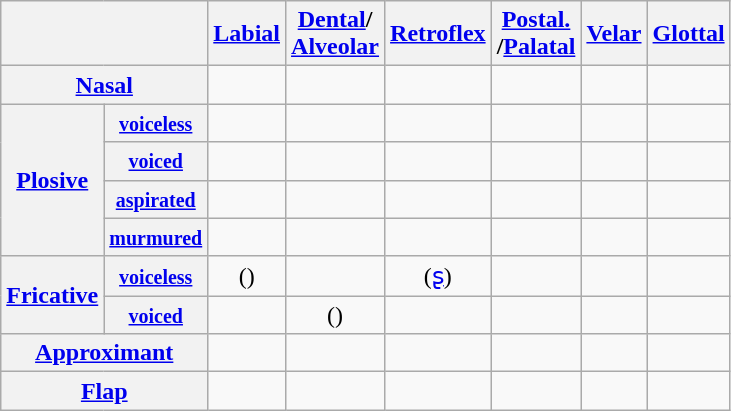<table class="wikitable" style=text-align:center>
<tr>
<th colspan="2"></th>
<th><a href='#'>Labial</a></th>
<th><a href='#'>Dental</a>/<br><a href='#'>Alveolar</a></th>
<th><a href='#'>Retroflex</a></th>
<th><a href='#'>Postal.</a><br>/<a href='#'>Palatal</a></th>
<th><a href='#'>Velar</a></th>
<th><a href='#'>Glottal</a></th>
</tr>
<tr>
<th colspan="2"><a href='#'>Nasal</a></th>
<td></td>
<td></td>
<td></td>
<td></td>
<td></td>
<td></td>
</tr>
<tr>
<th rowspan="4"><a href='#'>Plosive</a></th>
<th><small><a href='#'>voiceless</a></small></th>
<td></td>
<td></td>
<td></td>
<td></td>
<td></td>
<td></td>
</tr>
<tr>
<th><small><a href='#'>voiced</a></small></th>
<td></td>
<td></td>
<td></td>
<td></td>
<td></td>
<td></td>
</tr>
<tr>
<th><small><a href='#'>aspirated</a></small></th>
<td></td>
<td></td>
<td></td>
<td></td>
<td></td>
<td></td>
</tr>
<tr>
<th><small><a href='#'>murmured</a></small></th>
<td></td>
<td></td>
<td></td>
<td></td>
<td></td>
<td></td>
</tr>
<tr>
<th rowspan="2"><a href='#'>Fricative</a></th>
<th><small><a href='#'>voiceless</a></small></th>
<td>()</td>
<td></td>
<td>(<a href='#'>ʂ</a>)</td>
<td></td>
<td></td>
<td></td>
</tr>
<tr>
<th><small><a href='#'>voiced</a></small></th>
<td></td>
<td>()</td>
<td></td>
<td></td>
<td></td>
<td></td>
</tr>
<tr>
<th colspan="2"><a href='#'>Approximant</a></th>
<td></td>
<td></td>
<td></td>
<td></td>
<td></td>
<td></td>
</tr>
<tr>
<th colspan="2"><a href='#'>Flap</a></th>
<td></td>
<td></td>
<td></td>
<td></td>
<td></td>
<td></td>
</tr>
</table>
